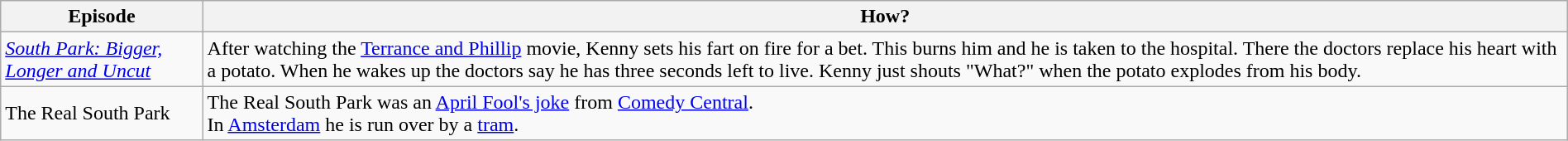<table class="wikitable" width="100%">
<tr>
<th>Episode</th>
<th>How?</th>
</tr>
<tr>
<td><em><a href='#'>South Park: Bigger, Longer and Uncut</a></em></td>
<td>After watching the <a href='#'>Terrance and Phillip</a> movie, Kenny sets his fart on fire for a bet. This burns him and he is taken to the hospital. There the doctors replace his heart with a potato. When he wakes up the doctors say he has three seconds left to live. Kenny just shouts "What?" when the potato explodes from his body.</td>
</tr>
<tr>
<td>The Real South Park</td>
<td>The Real South Park was an <a href='#'>April Fool's joke</a> from <a href='#'>Comedy Central</a>.<br>In <a href='#'>Amsterdam</a> he is run over by a <a href='#'>tram</a>.</td>
</tr>
</table>
